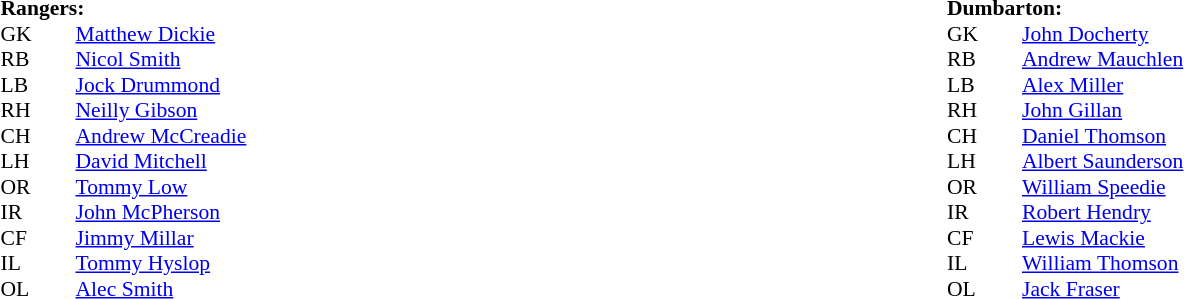<table width="100%">
<tr>
<td valign="top" width="50%"><br><table style="font-size: 90%" cellspacing="0" cellpadding="0">
<tr>
<td colspan="4"><strong>Rangers:</strong></td>
</tr>
<tr>
<th width="25"></th>
<th width="25"></th>
</tr>
<tr>
<td>GK</td>
<td></td>
<td><a href='#'>Matthew Dickie</a></td>
</tr>
<tr>
<td>RB</td>
<td></td>
<td><a href='#'>Nicol Smith</a></td>
</tr>
<tr>
<td>LB</td>
<td></td>
<td><a href='#'>Jock Drummond</a></td>
</tr>
<tr>
<td>RH</td>
<td></td>
<td><a href='#'>Neilly Gibson</a></td>
</tr>
<tr>
<td>CH</td>
<td></td>
<td><a href='#'>Andrew McCreadie</a></td>
</tr>
<tr>
<td>LH</td>
<td></td>
<td><a href='#'>David Mitchell</a></td>
</tr>
<tr>
<td>OR</td>
<td></td>
<td><a href='#'>Tommy Low</a></td>
</tr>
<tr>
<td>IR</td>
<td></td>
<td><a href='#'>John McPherson</a></td>
</tr>
<tr>
<td>CF</td>
<td></td>
<td><a href='#'>Jimmy Millar</a></td>
</tr>
<tr>
<td>IL</td>
<td></td>
<td><a href='#'>Tommy Hyslop</a></td>
</tr>
<tr>
<td>OL</td>
<td></td>
<td><a href='#'>Alec Smith</a></td>
</tr>
</table>
</td>
<td valign="top" width="50%"><br><table style="font-size: 90%" cellspacing="0" cellpadding="0">
<tr>
<td colspan="4"><strong>Dumbarton:</strong></td>
</tr>
<tr>
<th width="25"></th>
<th width="25"></th>
</tr>
<tr>
<td>GK</td>
<td></td>
<td><a href='#'>John Docherty</a></td>
</tr>
<tr>
<td>RB</td>
<td></td>
<td><a href='#'>Andrew Mauchlen</a></td>
</tr>
<tr>
<td>LB</td>
<td></td>
<td><a href='#'>Alex Miller</a></td>
</tr>
<tr>
<td>RH</td>
<td></td>
<td><a href='#'>John Gillan</a></td>
</tr>
<tr>
<td>CH</td>
<td></td>
<td><a href='#'>Daniel Thomson</a></td>
</tr>
<tr>
<td>LH</td>
<td></td>
<td><a href='#'>Albert Saunderson</a></td>
</tr>
<tr>
<td>OR</td>
<td></td>
<td><a href='#'>William Speedie</a></td>
</tr>
<tr>
<td>IR</td>
<td></td>
<td><a href='#'>Robert Hendry</a></td>
</tr>
<tr>
<td>CF</td>
<td></td>
<td><a href='#'>Lewis Mackie</a></td>
</tr>
<tr>
<td>IL</td>
<td></td>
<td><a href='#'>William Thomson</a></td>
</tr>
<tr>
<td>OL</td>
<td></td>
<td><a href='#'>Jack Fraser</a></td>
</tr>
</table>
</td>
</tr>
</table>
